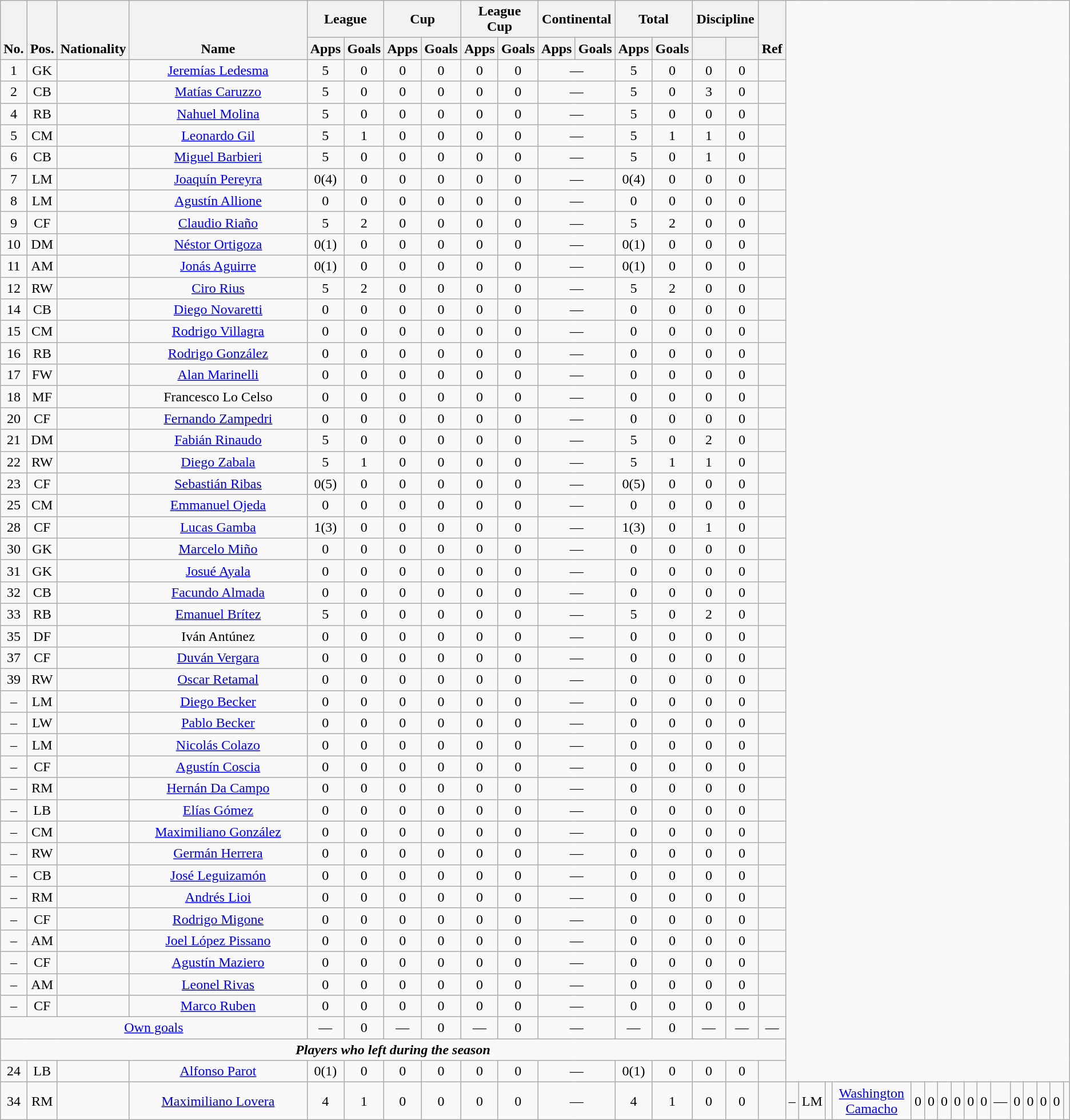<table class="wikitable" style="text-align:center">
<tr>
<th rowspan="2" valign="bottom">No.</th>
<th rowspan="2" valign="bottom">Pos.</th>
<th rowspan="2" valign="bottom">Nationality</th>
<th rowspan="2" valign="bottom" width="200">Name</th>
<th colspan="2" width="85">League</th>
<th colspan="2" width="85">Cup</th>
<th colspan="2" width="85">League Cup</th>
<th colspan="2" width="85">Continental</th>
<th colspan="2" width="85">Total</th>
<th colspan="2" width="85">Discipline</th>
<th rowspan="2" valign="bottom">Ref</th>
</tr>
<tr>
<th>Apps</th>
<th>Goals</th>
<th>Apps</th>
<th>Goals</th>
<th>Apps</th>
<th>Goals</th>
<th>Apps</th>
<th>Goals</th>
<th>Apps</th>
<th>Goals</th>
<th></th>
<th></th>
</tr>
<tr>
<td align="center">1</td>
<td align="center">GK</td>
<td align="center"></td>
<td align="center"><a href='#'>Jeremías Ledesma</a></td>
<td>5</td>
<td>0</td>
<td>0</td>
<td>0</td>
<td>0</td>
<td>0</td>
<td colspan="2">—</td>
<td>5</td>
<td>0</td>
<td>0</td>
<td>0</td>
<td></td>
</tr>
<tr>
<td align="center">2</td>
<td align="center">CB</td>
<td align="center"></td>
<td align="center"><a href='#'>Matías Caruzzo</a></td>
<td>5</td>
<td>0</td>
<td>0</td>
<td>0</td>
<td>0</td>
<td>0</td>
<td colspan="2">—</td>
<td>5</td>
<td>0</td>
<td>3</td>
<td>0</td>
<td></td>
</tr>
<tr>
<td align="center">4</td>
<td align="center">RB</td>
<td align="center"></td>
<td align="center"><a href='#'>Nahuel Molina</a></td>
<td>5</td>
<td>0</td>
<td>0</td>
<td>0</td>
<td>0</td>
<td>0</td>
<td colspan="2">—</td>
<td>5</td>
<td>0</td>
<td>0</td>
<td>0</td>
<td></td>
</tr>
<tr>
<td align="center">5</td>
<td align="center">CM</td>
<td align="center"></td>
<td align="center"><a href='#'>Leonardo Gil</a></td>
<td>5</td>
<td>1</td>
<td>0</td>
<td>0</td>
<td>0</td>
<td>0</td>
<td colspan="2">—</td>
<td>5</td>
<td>1</td>
<td>1</td>
<td>0</td>
<td></td>
</tr>
<tr>
<td align="center">6</td>
<td align="center">CB</td>
<td align="center"></td>
<td align="center"><a href='#'>Miguel Barbieri</a></td>
<td>5</td>
<td>0</td>
<td>0</td>
<td>0</td>
<td>0</td>
<td>0</td>
<td colspan="2">—</td>
<td>5</td>
<td>0</td>
<td>1</td>
<td>0</td>
<td></td>
</tr>
<tr>
<td align="center">7</td>
<td align="center">LM</td>
<td align="center"></td>
<td align="center"><a href='#'>Joaquín Pereyra</a></td>
<td>0(4)</td>
<td>0</td>
<td>0</td>
<td>0</td>
<td>0</td>
<td>0</td>
<td colspan="2">—</td>
<td>0(4)</td>
<td>0</td>
<td>0</td>
<td>0</td>
<td></td>
</tr>
<tr>
<td align="center">8</td>
<td align="center">LM</td>
<td align="center"></td>
<td align="center"><a href='#'>Agustín Allione</a></td>
<td>0</td>
<td>0</td>
<td>0</td>
<td>0</td>
<td>0</td>
<td>0</td>
<td colspan="2">—</td>
<td>0</td>
<td>0</td>
<td>0</td>
<td>0</td>
<td></td>
</tr>
<tr>
<td align="center">9</td>
<td align="center">CF</td>
<td align="center"></td>
<td align="center"><a href='#'>Claudio Riaño</a></td>
<td>5</td>
<td>2</td>
<td>0</td>
<td>0</td>
<td>0</td>
<td>0</td>
<td colspan="2">—</td>
<td>5</td>
<td>2</td>
<td>0</td>
<td>0</td>
<td></td>
</tr>
<tr>
<td align="center">10</td>
<td align="center">DM</td>
<td align="center"></td>
<td align="center"><a href='#'>Néstor Ortigoza</a></td>
<td>0(1)</td>
<td>0</td>
<td>0</td>
<td>0</td>
<td>0</td>
<td>0</td>
<td colspan="2">—</td>
<td>0(1)</td>
<td>0</td>
<td>0</td>
<td>0</td>
<td></td>
</tr>
<tr>
<td align="center">11</td>
<td align="center">AM</td>
<td align="center"></td>
<td align="center"><a href='#'>Jonás Aguirre</a></td>
<td>0(1)</td>
<td>0</td>
<td>0</td>
<td>0</td>
<td>0</td>
<td>0</td>
<td colspan="2">—</td>
<td>0(1)</td>
<td>0</td>
<td>0</td>
<td>0</td>
<td></td>
</tr>
<tr>
<td align="center">12</td>
<td align="center">RW</td>
<td align="center"></td>
<td align="center"><a href='#'>Ciro Rius</a></td>
<td>5</td>
<td>2</td>
<td>0</td>
<td>0</td>
<td>0</td>
<td>0</td>
<td colspan="2">—</td>
<td>5</td>
<td>2</td>
<td>0</td>
<td>0</td>
<td></td>
</tr>
<tr>
<td align="center">14</td>
<td align="center">CB</td>
<td align="center"></td>
<td align="center"><a href='#'>Diego Novaretti</a></td>
<td>0</td>
<td>0</td>
<td>0</td>
<td>0</td>
<td>0</td>
<td>0</td>
<td colspan="2">—</td>
<td>0</td>
<td>0</td>
<td>0</td>
<td>0</td>
<td></td>
</tr>
<tr>
<td align="center">15</td>
<td align="center">CM</td>
<td align="center"></td>
<td align="center"><a href='#'>Rodrigo Villagra</a></td>
<td>0</td>
<td>0</td>
<td>0</td>
<td>0</td>
<td>0</td>
<td>0</td>
<td colspan="2">—</td>
<td>0</td>
<td>0</td>
<td>0</td>
<td>0</td>
<td></td>
</tr>
<tr>
<td align="center">16</td>
<td align="center">RB</td>
<td align="center"></td>
<td align="center"><a href='#'>Rodrigo González</a></td>
<td>0</td>
<td>0</td>
<td>0</td>
<td>0</td>
<td>0</td>
<td>0</td>
<td colspan="2">—</td>
<td>0</td>
<td>0</td>
<td>0</td>
<td>0</td>
<td></td>
</tr>
<tr>
<td align="center">17</td>
<td align="center">FW</td>
<td align="center"></td>
<td align="center"><a href='#'>Alan Marinelli</a></td>
<td>0</td>
<td>0</td>
<td>0</td>
<td>0</td>
<td>0</td>
<td>0</td>
<td colspan="2">—</td>
<td>0</td>
<td>0</td>
<td>0</td>
<td>0</td>
<td></td>
</tr>
<tr>
<td align="center">18</td>
<td align="center">MF</td>
<td align="center"></td>
<td align="center">Francesco Lo Celso</td>
<td>0</td>
<td>0</td>
<td>0</td>
<td>0</td>
<td>0</td>
<td>0</td>
<td colspan="2">—</td>
<td>0</td>
<td>0</td>
<td>0</td>
<td>0</td>
<td></td>
</tr>
<tr>
<td align="center">20</td>
<td align="center">CF</td>
<td align="center"></td>
<td align="center"><a href='#'>Fernando Zampedri</a></td>
<td>0</td>
<td>0</td>
<td>0</td>
<td>0</td>
<td>0</td>
<td>0</td>
<td colspan="2">—</td>
<td>0</td>
<td>0</td>
<td>0</td>
<td>0</td>
<td></td>
</tr>
<tr>
<td align="center">21</td>
<td align="center">DM</td>
<td align="center"></td>
<td align="center"><a href='#'>Fabián Rinaudo</a></td>
<td>5</td>
<td>0</td>
<td>0</td>
<td>0</td>
<td>0</td>
<td>0</td>
<td colspan="2">—</td>
<td>5</td>
<td>0</td>
<td>2</td>
<td>0</td>
<td></td>
</tr>
<tr>
<td align="center">22</td>
<td align="center">RW</td>
<td align="center"></td>
<td align="center"><a href='#'>Diego Zabala</a></td>
<td>5</td>
<td>1</td>
<td>0</td>
<td>0</td>
<td>0</td>
<td>0</td>
<td colspan="2">—</td>
<td>5</td>
<td>1</td>
<td>1</td>
<td>0</td>
<td></td>
</tr>
<tr>
<td align="center">23</td>
<td align="center">CF</td>
<td align="center"></td>
<td align="center"><a href='#'>Sebastián Ribas</a></td>
<td>0(5)</td>
<td>0</td>
<td>0</td>
<td>0</td>
<td>0</td>
<td>0</td>
<td colspan="2">—</td>
<td>0(5)</td>
<td>0</td>
<td>0</td>
<td>0</td>
<td></td>
</tr>
<tr>
<td align="center">25</td>
<td align="center">CM</td>
<td align="center"></td>
<td align="center"><a href='#'>Emmanuel Ojeda</a></td>
<td>0</td>
<td>0</td>
<td>0</td>
<td>0</td>
<td>0</td>
<td>0</td>
<td colspan="2">—</td>
<td>0</td>
<td>0</td>
<td>0</td>
<td>0</td>
<td></td>
</tr>
<tr>
<td align="center">28</td>
<td align="center">CF</td>
<td align="center"></td>
<td align="center"><a href='#'>Lucas Gamba</a></td>
<td>1(3)</td>
<td>0</td>
<td>0</td>
<td>0</td>
<td>0</td>
<td>0</td>
<td colspan="2">—</td>
<td>1(3)</td>
<td>0</td>
<td>1</td>
<td>0</td>
<td></td>
</tr>
<tr>
<td align="center">30</td>
<td align="center">GK</td>
<td align="center"></td>
<td align="center"><a href='#'>Marcelo Miño</a></td>
<td>0</td>
<td>0</td>
<td>0</td>
<td>0</td>
<td>0</td>
<td>0</td>
<td colspan="2">—</td>
<td>0</td>
<td>0</td>
<td>0</td>
<td>0</td>
<td></td>
</tr>
<tr>
<td align="center">31</td>
<td align="center">GK</td>
<td align="center"></td>
<td align="center"><a href='#'>Josué Ayala</a></td>
<td>0</td>
<td>0</td>
<td>0</td>
<td>0</td>
<td>0</td>
<td>0</td>
<td colspan="2">—</td>
<td>0</td>
<td>0</td>
<td>0</td>
<td>0</td>
<td></td>
</tr>
<tr>
<td align="center">32</td>
<td align="center">CB</td>
<td align="center"></td>
<td align="center"><a href='#'>Facundo Almada</a></td>
<td>0</td>
<td>0</td>
<td>0</td>
<td>0</td>
<td>0</td>
<td>0</td>
<td colspan="2">—</td>
<td>0</td>
<td>0</td>
<td>0</td>
<td>0</td>
<td></td>
</tr>
<tr>
<td align="center">33</td>
<td align="center">RB</td>
<td align="center"></td>
<td align="center"><a href='#'>Emanuel Brítez</a></td>
<td>5</td>
<td>0</td>
<td>0</td>
<td>0</td>
<td>0</td>
<td>0</td>
<td colspan="2">—</td>
<td>5</td>
<td>0</td>
<td>2</td>
<td>0</td>
<td></td>
</tr>
<tr>
<td align="center">35</td>
<td align="center">DF</td>
<td align="center"></td>
<td align="center">Iván Antúnez</td>
<td>0</td>
<td>0</td>
<td>0</td>
<td>0</td>
<td>0</td>
<td>0</td>
<td colspan="2">—</td>
<td>0</td>
<td>0</td>
<td>0</td>
<td>0</td>
<td></td>
</tr>
<tr>
<td align="center">37</td>
<td align="center">CF</td>
<td align="center"></td>
<td align="center"><a href='#'>Duván Vergara</a></td>
<td>0</td>
<td>0</td>
<td>0</td>
<td>0</td>
<td>0</td>
<td>0</td>
<td colspan="2">—</td>
<td>0</td>
<td>0</td>
<td>0</td>
<td>0</td>
<td></td>
</tr>
<tr>
<td align="center">39</td>
<td align="center">RW</td>
<td align="center"></td>
<td align="center"><a href='#'>Oscar Retamal</a></td>
<td>0</td>
<td>0</td>
<td>0</td>
<td>0</td>
<td>0</td>
<td>0</td>
<td colspan="2">—</td>
<td>0</td>
<td>0</td>
<td>0</td>
<td>0</td>
<td></td>
</tr>
<tr>
<td align="center">–</td>
<td align="center">LM</td>
<td align="center"></td>
<td align="center"><a href='#'>Diego Becker</a></td>
<td>0</td>
<td>0</td>
<td>0</td>
<td>0</td>
<td>0</td>
<td>0</td>
<td colspan="2">—</td>
<td>0</td>
<td>0</td>
<td>0</td>
<td>0</td>
<td></td>
</tr>
<tr>
<td align="center">–</td>
<td align="center">LW</td>
<td align="center"></td>
<td align="center"><a href='#'>Pablo Becker</a></td>
<td>0</td>
<td>0</td>
<td>0</td>
<td>0</td>
<td>0</td>
<td>0</td>
<td colspan="2">—</td>
<td>0</td>
<td>0</td>
<td>0</td>
<td>0</td>
<td></td>
</tr>
<tr>
<td align="center">–</td>
<td align="center">LM</td>
<td align="center"></td>
<td align="center"><a href='#'>Nicolás Colazo</a></td>
<td>0</td>
<td>0</td>
<td>0</td>
<td>0</td>
<td>0</td>
<td>0</td>
<td colspan="2">—</td>
<td>0</td>
<td>0</td>
<td>0</td>
<td>0</td>
<td></td>
</tr>
<tr>
<td align="center">–</td>
<td align="center">CF</td>
<td align="center"></td>
<td align="center"><a href='#'>Agustín Coscia</a></td>
<td>0</td>
<td>0</td>
<td>0</td>
<td>0</td>
<td>0</td>
<td>0</td>
<td colspan="2">—</td>
<td>0</td>
<td>0</td>
<td>0</td>
<td>0</td>
<td></td>
</tr>
<tr>
<td align="center">–</td>
<td align="center">RM</td>
<td align="center"></td>
<td align="center"><a href='#'>Hernán Da Campo</a></td>
<td>0</td>
<td>0</td>
<td>0</td>
<td>0</td>
<td>0</td>
<td>0</td>
<td colspan="2">—</td>
<td>0</td>
<td>0</td>
<td>0</td>
<td>0</td>
<td></td>
</tr>
<tr>
<td align="center">–</td>
<td align="center">LB</td>
<td align="center"></td>
<td align="center"><a href='#'>Elías Gómez</a></td>
<td>0</td>
<td>0</td>
<td>0</td>
<td>0</td>
<td>0</td>
<td>0</td>
<td colspan="2">—</td>
<td>0</td>
<td>0</td>
<td>0</td>
<td>0</td>
<td></td>
</tr>
<tr>
<td align="center">–</td>
<td align="center">CM</td>
<td align="center"></td>
<td align="center"><a href='#'>Maximiliano González</a></td>
<td>0</td>
<td>0</td>
<td>0</td>
<td>0</td>
<td>0</td>
<td>0</td>
<td colspan="2">—</td>
<td>0</td>
<td>0</td>
<td>0</td>
<td>0</td>
<td></td>
</tr>
<tr>
<td align="center">–</td>
<td align="center">RW</td>
<td align="center"></td>
<td align="center"><a href='#'>Germán Herrera</a></td>
<td>0</td>
<td>0</td>
<td>0</td>
<td>0</td>
<td>0</td>
<td>0</td>
<td colspan="2">—</td>
<td>0</td>
<td>0</td>
<td>0</td>
<td>0</td>
<td></td>
</tr>
<tr>
<td align="center">–</td>
<td align="center">CB</td>
<td align="center"></td>
<td align="center"><a href='#'>José Leguizamón</a></td>
<td>0</td>
<td>0</td>
<td>0</td>
<td>0</td>
<td>0</td>
<td>0</td>
<td colspan="2">—</td>
<td>0</td>
<td>0</td>
<td>0</td>
<td>0</td>
<td></td>
</tr>
<tr>
<td align="center">–</td>
<td align="center">RM</td>
<td align="center"></td>
<td align="center"><a href='#'>Andrés Lioi</a></td>
<td>0</td>
<td>0</td>
<td>0</td>
<td>0</td>
<td>0</td>
<td>0</td>
<td colspan="2">—</td>
<td>0</td>
<td>0</td>
<td>0</td>
<td>0</td>
<td></td>
</tr>
<tr>
<td align="center">–</td>
<td align="center">CF</td>
<td align="center"></td>
<td align="center"><a href='#'>Rodrigo Migone</a></td>
<td>0</td>
<td>0</td>
<td>0</td>
<td>0</td>
<td>0</td>
<td>0</td>
<td colspan="2">—</td>
<td>0</td>
<td>0</td>
<td>0</td>
<td>0</td>
<td></td>
</tr>
<tr>
<td align="center">–</td>
<td align="center">AM</td>
<td align="center"></td>
<td align="center"><a href='#'>Joel López Pissano</a></td>
<td>0</td>
<td>0</td>
<td>0</td>
<td>0</td>
<td>0</td>
<td>0</td>
<td colspan="2">—</td>
<td>0</td>
<td>0</td>
<td>0</td>
<td>0</td>
<td></td>
</tr>
<tr>
<td align="center">–</td>
<td align="center">CF</td>
<td align="center"></td>
<td align="center"><a href='#'>Agustín Maziero</a></td>
<td>0</td>
<td>0</td>
<td>0</td>
<td>0</td>
<td>0</td>
<td>0</td>
<td colspan="2">—</td>
<td>0</td>
<td>0</td>
<td>0</td>
<td>0</td>
<td></td>
</tr>
<tr>
<td align="center">–</td>
<td align="center">AM</td>
<td align="center"></td>
<td align="center"><a href='#'>Leonel Rivas</a></td>
<td>0</td>
<td>0</td>
<td>0</td>
<td>0</td>
<td>0</td>
<td>0</td>
<td colspan="2">—</td>
<td>0</td>
<td>0</td>
<td>0</td>
<td>0</td>
<td></td>
</tr>
<tr>
<td align="center">–</td>
<td align="center">CF</td>
<td align="center"></td>
<td align="center"><a href='#'>Marco Ruben</a></td>
<td>0</td>
<td>0</td>
<td>0</td>
<td>0</td>
<td>0</td>
<td>0</td>
<td colspan="2">—</td>
<td>0</td>
<td>0</td>
<td>0</td>
<td>0</td>
<td></td>
</tr>
<tr>
<td colspan="4" align="center"><a href='#'>Own goals</a></td>
<td>—</td>
<td>0</td>
<td>—</td>
<td>0</td>
<td>—</td>
<td>0</td>
<td colspan="2">—</td>
<td>—</td>
<td>0</td>
<td>—</td>
<td>—</td>
<td>—</td>
</tr>
<tr>
<td colspan="17" align="center"><strong><em>Players who left during the season</em></strong></td>
</tr>
<tr>
<td align="center">24</td>
<td align="center">LB</td>
<td align="center"></td>
<td align="center"><a href='#'>Alfonso Parot</a></td>
<td>0(1)</td>
<td>0</td>
<td>0</td>
<td>0</td>
<td>0</td>
<td>0</td>
<td colspan="2">—</td>
<td>0(1)</td>
<td>0</td>
<td>0</td>
<td>0</td>
<td></td>
</tr>
<tr>
<td align="center">34</td>
<td align="center">RM</td>
<td align="center"></td>
<td align="center"><a href='#'>Maximiliano Lovera</a></td>
<td>4</td>
<td>1</td>
<td>0</td>
<td>0</td>
<td>0</td>
<td>0</td>
<td colspan="2">—</td>
<td>4</td>
<td>1</td>
<td>0</td>
<td>0</td>
<td></td>
<td align="center">–</td>
<td align="center">LM</td>
<td align="center"></td>
<td align="center"><a href='#'>Washington Camacho</a></td>
<td>0</td>
<td>0</td>
<td>0</td>
<td>0</td>
<td>0</td>
<td>0</td>
<td colspan="2">—</td>
<td>0</td>
<td>0</td>
<td>0</td>
<td>0</td>
<td></td>
</tr>
</table>
